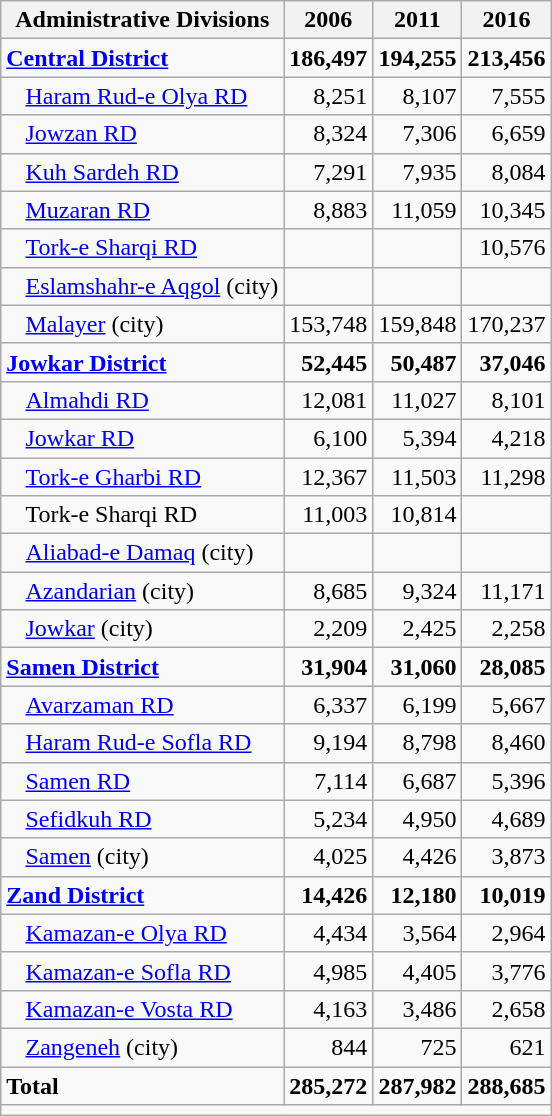<table class="wikitable">
<tr>
<th>Administrative Divisions</th>
<th>2006</th>
<th>2011</th>
<th>2016</th>
</tr>
<tr>
<td><strong><a href='#'>Central District</a></strong></td>
<td style="text-align: right;"><strong>186,497</strong></td>
<td style="text-align: right;"><strong>194,255</strong></td>
<td style="text-align: right;"><strong>213,456</strong></td>
</tr>
<tr>
<td style="padding-left: 1em;"><a href='#'>Haram Rud-e Olya RD</a></td>
<td style="text-align: right;">8,251</td>
<td style="text-align: right;">8,107</td>
<td style="text-align: right;">7,555</td>
</tr>
<tr>
<td style="padding-left: 1em;"><a href='#'>Jowzan RD</a></td>
<td style="text-align: right;">8,324</td>
<td style="text-align: right;">7,306</td>
<td style="text-align: right;">6,659</td>
</tr>
<tr>
<td style="padding-left: 1em;"><a href='#'>Kuh Sardeh RD</a></td>
<td style="text-align: right;">7,291</td>
<td style="text-align: right;">7,935</td>
<td style="text-align: right;">8,084</td>
</tr>
<tr>
<td style="padding-left: 1em;"><a href='#'>Muzaran RD</a></td>
<td style="text-align: right;">8,883</td>
<td style="text-align: right;">11,059</td>
<td style="text-align: right;">10,345</td>
</tr>
<tr>
<td style="padding-left: 1em;"><a href='#'>Tork-e Sharqi RD</a></td>
<td style="text-align: right;"></td>
<td style="text-align: right;"></td>
<td style="text-align: right;">10,576</td>
</tr>
<tr>
<td style="padding-left: 1em;"><a href='#'>Eslamshahr-e Aqgol</a> (city)</td>
<td style="text-align: right;"></td>
<td style="text-align: right;"></td>
<td style="text-align: right;"></td>
</tr>
<tr>
<td style="padding-left: 1em;"><a href='#'>Malayer</a> (city)</td>
<td style="text-align: right;">153,748</td>
<td style="text-align: right;">159,848</td>
<td style="text-align: right;">170,237</td>
</tr>
<tr>
<td><strong><a href='#'>Jowkar District</a></strong></td>
<td style="text-align: right;"><strong>52,445</strong></td>
<td style="text-align: right;"><strong>50,487</strong></td>
<td style="text-align: right;"><strong>37,046</strong></td>
</tr>
<tr>
<td style="padding-left: 1em;"><a href='#'>Almahdi RD</a></td>
<td style="text-align: right;">12,081</td>
<td style="text-align: right;">11,027</td>
<td style="text-align: right;">8,101</td>
</tr>
<tr>
<td style="padding-left: 1em;"><a href='#'>Jowkar RD</a></td>
<td style="text-align: right;">6,100</td>
<td style="text-align: right;">5,394</td>
<td style="text-align: right;">4,218</td>
</tr>
<tr>
<td style="padding-left: 1em;"><a href='#'>Tork-e Gharbi RD</a></td>
<td style="text-align: right;">12,367</td>
<td style="text-align: right;">11,503</td>
<td style="text-align: right;">11,298</td>
</tr>
<tr>
<td style="padding-left: 1em;">Tork-e Sharqi RD</td>
<td style="text-align: right;">11,003</td>
<td style="text-align: right;">10,814</td>
<td style="text-align: right;"></td>
</tr>
<tr>
<td style="padding-left: 1em;"><a href='#'>Aliabad-e Damaq</a> (city)</td>
<td style="text-align: right;"></td>
<td style="text-align: right;"></td>
<td style="text-align: right;"></td>
</tr>
<tr>
<td style="padding-left: 1em;"><a href='#'>Azandarian</a> (city)</td>
<td style="text-align: right;">8,685</td>
<td style="text-align: right;">9,324</td>
<td style="text-align: right;">11,171</td>
</tr>
<tr>
<td style="padding-left: 1em;"><a href='#'>Jowkar</a> (city)</td>
<td style="text-align: right;">2,209</td>
<td style="text-align: right;">2,425</td>
<td style="text-align: right;">2,258</td>
</tr>
<tr>
<td><strong><a href='#'>Samen District</a></strong></td>
<td style="text-align: right;"><strong>31,904</strong></td>
<td style="text-align: right;"><strong>31,060</strong></td>
<td style="text-align: right;"><strong>28,085</strong></td>
</tr>
<tr>
<td style="padding-left: 1em;"><a href='#'>Avarzaman RD</a></td>
<td style="text-align: right;">6,337</td>
<td style="text-align: right;">6,199</td>
<td style="text-align: right;">5,667</td>
</tr>
<tr>
<td style="padding-left: 1em;"><a href='#'>Haram Rud-e Sofla RD</a></td>
<td style="text-align: right;">9,194</td>
<td style="text-align: right;">8,798</td>
<td style="text-align: right;">8,460</td>
</tr>
<tr>
<td style="padding-left: 1em;"><a href='#'>Samen RD</a></td>
<td style="text-align: right;">7,114</td>
<td style="text-align: right;">6,687</td>
<td style="text-align: right;">5,396</td>
</tr>
<tr>
<td style="padding-left: 1em;"><a href='#'>Sefidkuh RD</a></td>
<td style="text-align: right;">5,234</td>
<td style="text-align: right;">4,950</td>
<td style="text-align: right;">4,689</td>
</tr>
<tr>
<td style="padding-left: 1em;"><a href='#'>Samen</a> (city)</td>
<td style="text-align: right;">4,025</td>
<td style="text-align: right;">4,426</td>
<td style="text-align: right;">3,873</td>
</tr>
<tr>
<td><strong><a href='#'>Zand District</a></strong></td>
<td style="text-align: right;"><strong>14,426</strong></td>
<td style="text-align: right;"><strong>12,180</strong></td>
<td style="text-align: right;"><strong>10,019</strong></td>
</tr>
<tr>
<td style="padding-left: 1em;"><a href='#'>Kamazan-e Olya RD</a></td>
<td style="text-align: right;">4,434</td>
<td style="text-align: right;">3,564</td>
<td style="text-align: right;">2,964</td>
</tr>
<tr>
<td style="padding-left: 1em;"><a href='#'>Kamazan-e Sofla RD</a></td>
<td style="text-align: right;">4,985</td>
<td style="text-align: right;">4,405</td>
<td style="text-align: right;">3,776</td>
</tr>
<tr>
<td style="padding-left: 1em;"><a href='#'>Kamazan-e Vosta RD</a></td>
<td style="text-align: right;">4,163</td>
<td style="text-align: right;">3,486</td>
<td style="text-align: right;">2,658</td>
</tr>
<tr>
<td style="padding-left: 1em;"><a href='#'>Zangeneh</a> (city)</td>
<td style="text-align: right;">844</td>
<td style="text-align: right;">725</td>
<td style="text-align: right;">621</td>
</tr>
<tr>
<td><strong>Total</strong></td>
<td style="text-align: right;"><strong>285,272</strong></td>
<td style="text-align: right;"><strong>287,982</strong></td>
<td style="text-align: right;"><strong>288,685</strong></td>
</tr>
<tr>
<td colspan=4></td>
</tr>
</table>
